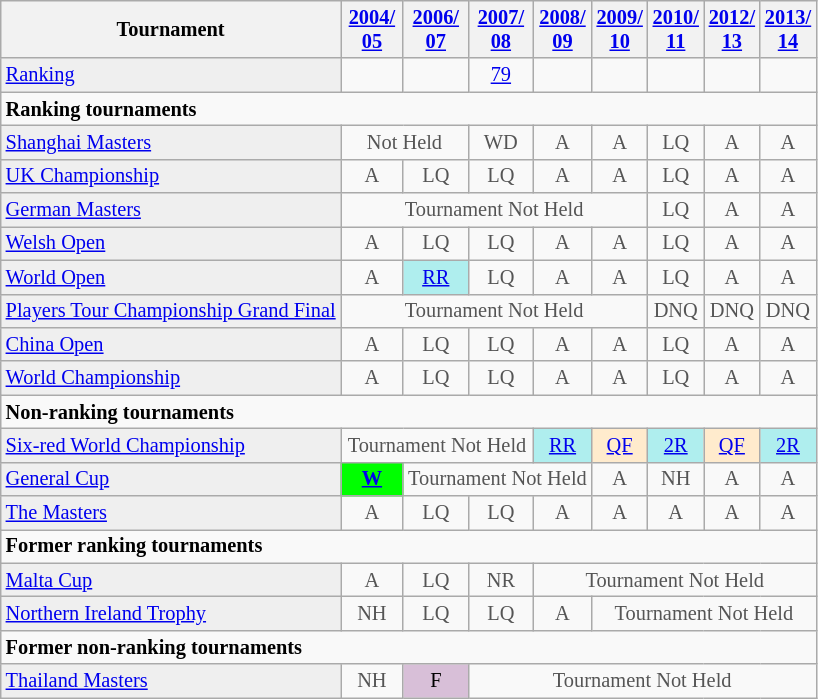<table class="wikitable" style="font-size:85%;">
<tr>
<th>Tournament</th>
<th><a href='#'>2004/<br>05</a></th>
<th><a href='#'>2006/<br>07</a></th>
<th><a href='#'>2007/<br>08</a></th>
<th><a href='#'>2008/<br>09</a></th>
<th><a href='#'>2009/<br>10</a></th>
<th><a href='#'>2010/<br>11</a></th>
<th><a href='#'>2012/<br>13</a></th>
<th><a href='#'>2013/<br>14</a></th>
</tr>
<tr>
<td style="background:#EFEFEF;"><a href='#'>Ranking</a></td>
<td align="center"></td>
<td align="center"></td>
<td align="center"><a href='#'>79</a></td>
<td align="center"></td>
<td align="center"></td>
<td align="center"></td>
<td align="center"></td>
<td align="center"></td>
</tr>
<tr>
<td colspan="10"><strong>Ranking tournaments</strong></td>
</tr>
<tr>
<td style="background:#EFEFEF;"><a href='#'>Shanghai Masters</a></td>
<td align="center" colspan="2" style="color:#555555;">Not Held</td>
<td align="center" style="color:#555555;">WD</td>
<td align="center" style="color:#555555;">A</td>
<td align="center" style="color:#555555;">A</td>
<td align="center" style="color:#555555;">LQ</td>
<td align="center" style="color:#555555;">A</td>
<td align="center" style="color:#555555;">A</td>
</tr>
<tr>
<td style="background:#EFEFEF;"><a href='#'>UK Championship</a></td>
<td align="center" style="color:#555555;">A</td>
<td align="center" style="color:#555555;">LQ</td>
<td align="center" style="color:#555555;">LQ</td>
<td align="center" style="color:#555555;">A</td>
<td align="center" style="color:#555555;">A</td>
<td align="center" style="color:#555555;">LQ</td>
<td align="center" style="color:#555555;">A</td>
<td align="center" style="color:#555555;">A</td>
</tr>
<tr>
<td style="background:#EFEFEF;"><a href='#'>German Masters</a></td>
<td align="center" colspan="5" style="color:#555555;">Tournament Not Held</td>
<td align="center" style="color:#555555;">LQ</td>
<td align="center" style="color:#555555;">A</td>
<td align="center" style="color:#555555;">A</td>
</tr>
<tr>
<td style="background:#EFEFEF;"><a href='#'>Welsh Open</a></td>
<td align="center" style="color:#555555;">A</td>
<td align="center" style="color:#555555;">LQ</td>
<td align="center" style="color:#555555;">LQ</td>
<td align="center" style="color:#555555;">A</td>
<td align="center" style="color:#555555;">A</td>
<td align="center" style="color:#555555;">LQ</td>
<td align="center" style="color:#555555;">A</td>
<td align="center" style="color:#555555;">A</td>
</tr>
<tr>
<td style="background:#EFEFEF;"><a href='#'>World Open</a></td>
<td align="center" style="color:#555555;">A</td>
<td align="center" style="background:#afeeee;"><a href='#'>RR</a></td>
<td align="center" style="color:#555555;">LQ</td>
<td align="center" style="color:#555555;">A</td>
<td align="center" style="color:#555555;">A</td>
<td align="center" style="color:#555555;">LQ</td>
<td align="center" style="color:#555555;">A</td>
<td align="center" style="color:#555555;">A</td>
</tr>
<tr>
<td style="background:#EFEFEF;"><a href='#'>Players Tour Championship Grand Final</a></td>
<td align="center" colspan="5" style="color:#555555;">Tournament Not Held</td>
<td align="center" style="color:#555555;">DNQ</td>
<td align="center" style="color:#555555;">DNQ</td>
<td align="center" style="color:#555555;">DNQ</td>
</tr>
<tr>
<td style="background:#EFEFEF;"><a href='#'>China Open</a></td>
<td align="center" style="color:#555555;">A</td>
<td align="center" style="color:#555555;">LQ</td>
<td align="center" style="color:#555555;">LQ</td>
<td align="center" style="color:#555555;">A</td>
<td align="center" style="color:#555555;">A</td>
<td align="center" style="color:#555555;">LQ</td>
<td align="center" style="color:#555555;">A</td>
<td align="center" style="color:#555555;">A</td>
</tr>
<tr>
<td style="background:#EFEFEF;"><a href='#'>World Championship</a></td>
<td align="center" style="color:#555555;">A</td>
<td align="center" style="color:#555555;">LQ</td>
<td align="center" style="color:#555555;">LQ</td>
<td align="center" style="color:#555555;">A</td>
<td align="center" style="color:#555555;">A</td>
<td align="center" style="color:#555555;">LQ</td>
<td align="center" style="color:#555555;">A</td>
<td align="center" style="color:#555555;">A</td>
</tr>
<tr>
<td colspan="10"><strong>Non-ranking tournaments</strong></td>
</tr>
<tr>
<td style="background:#EFEFEF;"><a href='#'>Six-red World Championship</a></td>
<td align="center" colspan="3" style="color:#555555;">Tournament Not Held</td>
<td align="center" style="background:#afeeee;"><a href='#'>RR</a></td>
<td align="center" style="background:#ffebcd;"><a href='#'>QF</a></td>
<td align="center" style="background:#afeeee;"><a href='#'>2R</a></td>
<td align="center" style="background:#ffebcd;"><a href='#'>QF</a></td>
<td align="center" style="background:#afeeee;"><a href='#'>2R</a></td>
</tr>
<tr>
<td style="background:#EFEFEF;"><a href='#'>General Cup</a></td>
<td align="center" style="background:#00ff00;"><a href='#'><strong>W</strong></a></td>
<td align="center" colspan="3" style="color:#555555;">Tournament Not Held</td>
<td align="center" style="color:#555555;">A</td>
<td align="center" style="color:#555555;">NH</td>
<td align="center" style="color:#555555;">A</td>
<td align="center" style="color:#555555;">A</td>
</tr>
<tr>
<td style="background:#EFEFEF;"><a href='#'>The Masters</a></td>
<td align="center" style="color:#555555;">A</td>
<td align="center" style="color:#555555;">LQ</td>
<td align="center" style="color:#555555;">LQ</td>
<td align="center" style="color:#555555;">A</td>
<td align="center" style="color:#555555;">A</td>
<td align="center" style="color:#555555;">A</td>
<td align="center" style="color:#555555;">A</td>
<td align="center" style="color:#555555;">A</td>
</tr>
<tr>
<td colspan="10"><strong>Former ranking tournaments</strong></td>
</tr>
<tr>
<td style="background:#EFEFEF;"><a href='#'>Malta Cup</a></td>
<td align="center" style="color:#555555;">A</td>
<td align="center" style="color:#555555;">LQ</td>
<td align="center" style="color:#555555;">NR</td>
<td align="center" colspan="10" style="color:#555555;">Tournament Not Held</td>
</tr>
<tr>
<td style="background:#EFEFEF;"><a href='#'>Northern Ireland Trophy</a></td>
<td align="center" style="color:#555555;">NH</td>
<td align="center" style="color:#555555;">LQ</td>
<td align="center" style="color:#555555;">LQ</td>
<td align="center" style="color:#555555;">A</td>
<td align="center" colspan="10" style="color:#555555;">Tournament Not Held</td>
</tr>
<tr>
<td colspan="10"><strong>Former non-ranking tournaments</strong></td>
</tr>
<tr>
<td style="background:#EFEFEF;"><a href='#'>Thailand Masters</a></td>
<td align="center" style="color:#555555;">NH</td>
<td align="center" style="background:#D8BFD8;">F</td>
<td align="center" colspan="10" style="color:#555555;">Tournament Not Held</td>
</tr>
</table>
